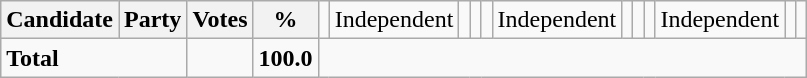<table class="wikitable">
<tr>
<th colspan="2">Candidate</th>
<th>Party</th>
<th>Votes</th>
<th>%<br></th>
<td></td>
<td>Independent</td>
<td></td>
<td><br></td>
<td></td>
<td>Independent</td>
<td></td>
<td><br></td>
<td></td>
<td>Independent</td>
<td></td>
<td></td>
</tr>
<tr>
<td colspan="3"><strong>Total</strong></td>
<td align="right"><strong> </strong></td>
<td align="right"><strong>100.0</strong></td>
</tr>
</table>
